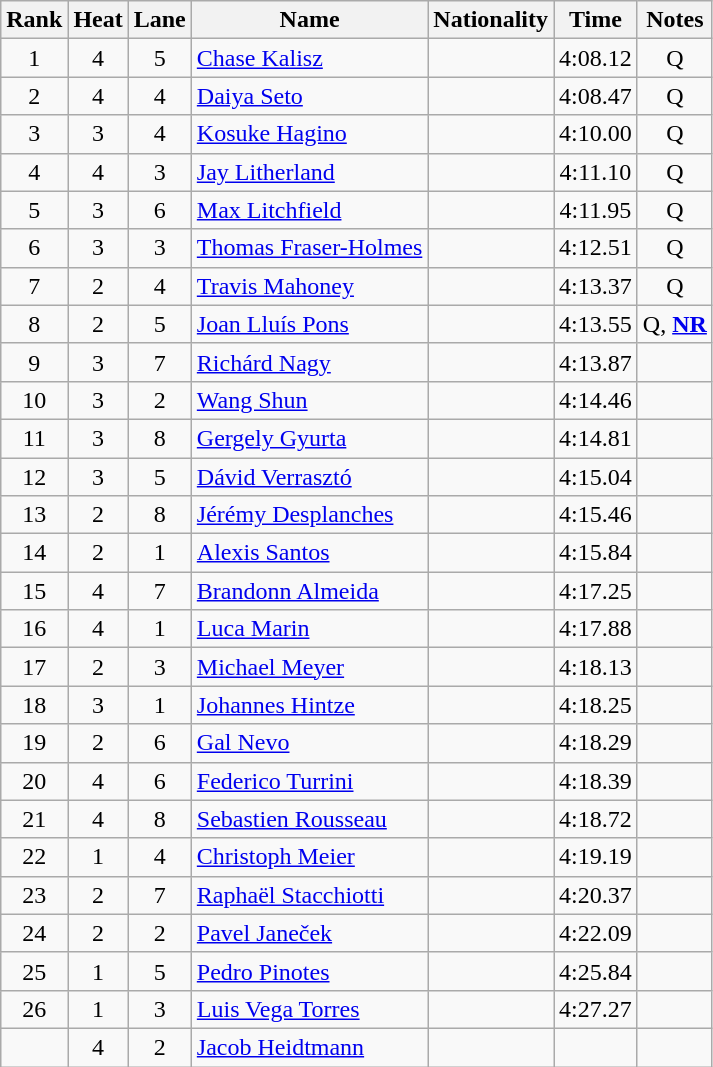<table class="wikitable sortable" style="text-align:center">
<tr>
<th>Rank</th>
<th>Heat</th>
<th>Lane</th>
<th>Name</th>
<th>Nationality</th>
<th>Time</th>
<th>Notes</th>
</tr>
<tr -bgcolor=ccffcc>
<td>1</td>
<td>4</td>
<td>5</td>
<td align=left><a href='#'>Chase Kalisz</a></td>
<td align=left></td>
<td>4:08.12</td>
<td>Q</td>
</tr>
<tr -bgcolor=ccffcc>
<td>2</td>
<td>4</td>
<td>4</td>
<td align=left><a href='#'>Daiya Seto</a></td>
<td align=left></td>
<td>4:08.47</td>
<td>Q</td>
</tr>
<tr -bgcolor=ccffcc>
<td>3</td>
<td>3</td>
<td>4</td>
<td align=left><a href='#'>Kosuke Hagino</a></td>
<td align=left></td>
<td>4:10.00</td>
<td>Q</td>
</tr>
<tr -bgcolor=ccffcc>
<td>4</td>
<td>4</td>
<td>3</td>
<td align=left><a href='#'>Jay Litherland</a></td>
<td align=left></td>
<td>4:11.10</td>
<td>Q</td>
</tr>
<tr -bgcolor=ccffcc>
<td>5</td>
<td>3</td>
<td>6</td>
<td align=left><a href='#'>Max Litchfield</a></td>
<td align=left></td>
<td>4:11.95</td>
<td>Q</td>
</tr>
<tr -bgcolor=ccffcc>
<td>6</td>
<td>3</td>
<td>3</td>
<td align=left><a href='#'>Thomas Fraser-Holmes</a></td>
<td align=left></td>
<td>4:12.51</td>
<td>Q</td>
</tr>
<tr -bgcolor=ccffcc>
<td>7</td>
<td>2</td>
<td>4</td>
<td align=left><a href='#'>Travis Mahoney</a></td>
<td align=left></td>
<td>4:13.37</td>
<td>Q</td>
</tr>
<tr -bgcolor=ccffcc>
<td>8</td>
<td>2</td>
<td>5</td>
<td align=left><a href='#'>Joan Lluís Pons</a></td>
<td align=left></td>
<td>4:13.55</td>
<td>Q, <strong><a href='#'>NR</a></strong></td>
</tr>
<tr>
<td>9</td>
<td>3</td>
<td>7</td>
<td align=left><a href='#'>Richárd Nagy</a></td>
<td align=left></td>
<td>4:13.87</td>
<td></td>
</tr>
<tr>
<td>10</td>
<td>3</td>
<td>2</td>
<td align=left><a href='#'>Wang Shun</a></td>
<td align=left></td>
<td>4:14.46</td>
<td></td>
</tr>
<tr>
<td>11</td>
<td>3</td>
<td>8</td>
<td align=left><a href='#'>Gergely Gyurta</a></td>
<td align=left></td>
<td>4:14.81</td>
<td></td>
</tr>
<tr>
<td>12</td>
<td>3</td>
<td>5</td>
<td align=left><a href='#'>Dávid Verrasztó</a></td>
<td align=left></td>
<td>4:15.04</td>
<td></td>
</tr>
<tr>
<td>13</td>
<td>2</td>
<td>8</td>
<td align=left><a href='#'>Jérémy Desplanches</a></td>
<td align=left></td>
<td>4:15.46</td>
<td></td>
</tr>
<tr>
<td>14</td>
<td>2</td>
<td>1</td>
<td align=left><a href='#'>Alexis Santos</a></td>
<td align=left></td>
<td>4:15.84</td>
<td></td>
</tr>
<tr>
<td>15</td>
<td>4</td>
<td>7</td>
<td align=left><a href='#'>Brandonn Almeida</a></td>
<td align=left></td>
<td>4:17.25</td>
<td></td>
</tr>
<tr>
<td>16</td>
<td>4</td>
<td>1</td>
<td align=left><a href='#'>Luca Marin</a></td>
<td align=left></td>
<td>4:17.88</td>
<td></td>
</tr>
<tr>
<td>17</td>
<td>2</td>
<td>3</td>
<td align=left><a href='#'>Michael Meyer</a></td>
<td align=left></td>
<td>4:18.13</td>
<td></td>
</tr>
<tr>
<td>18</td>
<td>3</td>
<td>1</td>
<td align=left><a href='#'>Johannes Hintze</a></td>
<td align=left></td>
<td>4:18.25</td>
<td></td>
</tr>
<tr>
<td>19</td>
<td>2</td>
<td>6</td>
<td align=left><a href='#'>Gal Nevo</a></td>
<td align=left></td>
<td>4:18.29</td>
<td></td>
</tr>
<tr>
<td>20</td>
<td>4</td>
<td>6</td>
<td align=left><a href='#'>Federico Turrini</a></td>
<td align=left></td>
<td>4:18.39</td>
<td></td>
</tr>
<tr>
<td>21</td>
<td>4</td>
<td>8</td>
<td align=left><a href='#'>Sebastien Rousseau</a></td>
<td align=left></td>
<td>4:18.72</td>
<td></td>
</tr>
<tr>
<td>22</td>
<td>1</td>
<td>4</td>
<td align=left><a href='#'>Christoph Meier</a></td>
<td align=left></td>
<td>4:19.19</td>
<td></td>
</tr>
<tr>
<td>23</td>
<td>2</td>
<td>7</td>
<td align=left><a href='#'>Raphaël Stacchiotti</a></td>
<td align=left></td>
<td>4:20.37</td>
<td></td>
</tr>
<tr>
<td>24</td>
<td>2</td>
<td>2</td>
<td align=left><a href='#'>Pavel Janeček</a></td>
<td align=left></td>
<td>4:22.09</td>
<td></td>
</tr>
<tr>
<td>25</td>
<td>1</td>
<td>5</td>
<td align=left><a href='#'>Pedro Pinotes</a></td>
<td align=left></td>
<td>4:25.84</td>
<td></td>
</tr>
<tr>
<td>26</td>
<td>1</td>
<td>3</td>
<td align=left><a href='#'>Luis Vega Torres</a></td>
<td align=left></td>
<td>4:27.27</td>
<td></td>
</tr>
<tr>
<td></td>
<td>4</td>
<td>2</td>
<td align=left><a href='#'>Jacob Heidtmann</a></td>
<td align=left></td>
<td></td>
<td></td>
</tr>
</table>
